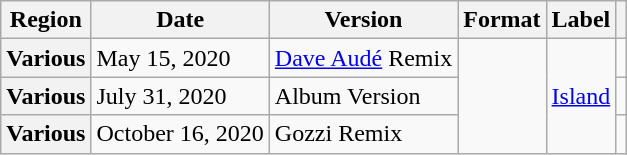<table class="wikitable plainrowheaders">
<tr>
<th scope="col">Region</th>
<th scope="col">Date</th>
<th scope="col">Version</th>
<th scope="col">Format</th>
<th scope="col">Label</th>
<th scope="col"></th>
</tr>
<tr>
<th scope="row">Various</th>
<td>May 15, 2020</td>
<td><a href='#'>Dave Audé</a> Remix</td>
<td rowspan="3"></td>
<td rowspan="3"><a href='#'>Island</a></td>
<td style="text-align:center;"></td>
</tr>
<tr>
<th scope="row">Various</th>
<td>July 31, 2020</td>
<td>Album Version</td>
<td style="text-align:center;"></td>
</tr>
<tr>
<th scope="row">Various</th>
<td>October 16, 2020</td>
<td>Gozzi Remix</td>
<td style="text-align:center;"></td>
</tr>
</table>
